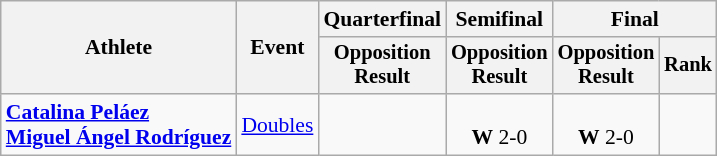<table class=wikitable style=font-size:90%;text-align:center>
<tr>
<th rowspan=2>Athlete</th>
<th rowspan=2>Event</th>
<th>Quarterfinal</th>
<th>Semifinal</th>
<th colspan=2>Final</th>
</tr>
<tr style=font-size:95%>
<th>Opposition<br>Result</th>
<th>Opposition<br>Result</th>
<th>Opposition<br>Result</th>
<th>Rank</th>
</tr>
<tr>
<td align=left><strong><a href='#'>Catalina Peláez</a><br><a href='#'>Miguel Ángel Rodríguez</a></strong></td>
<td align=left><a href='#'>Doubles</a></td>
<td></td>
<td><br><strong>W</strong> 2-0</td>
<td><br><strong>W</strong> 2-0</td>
<td></td>
</tr>
</table>
